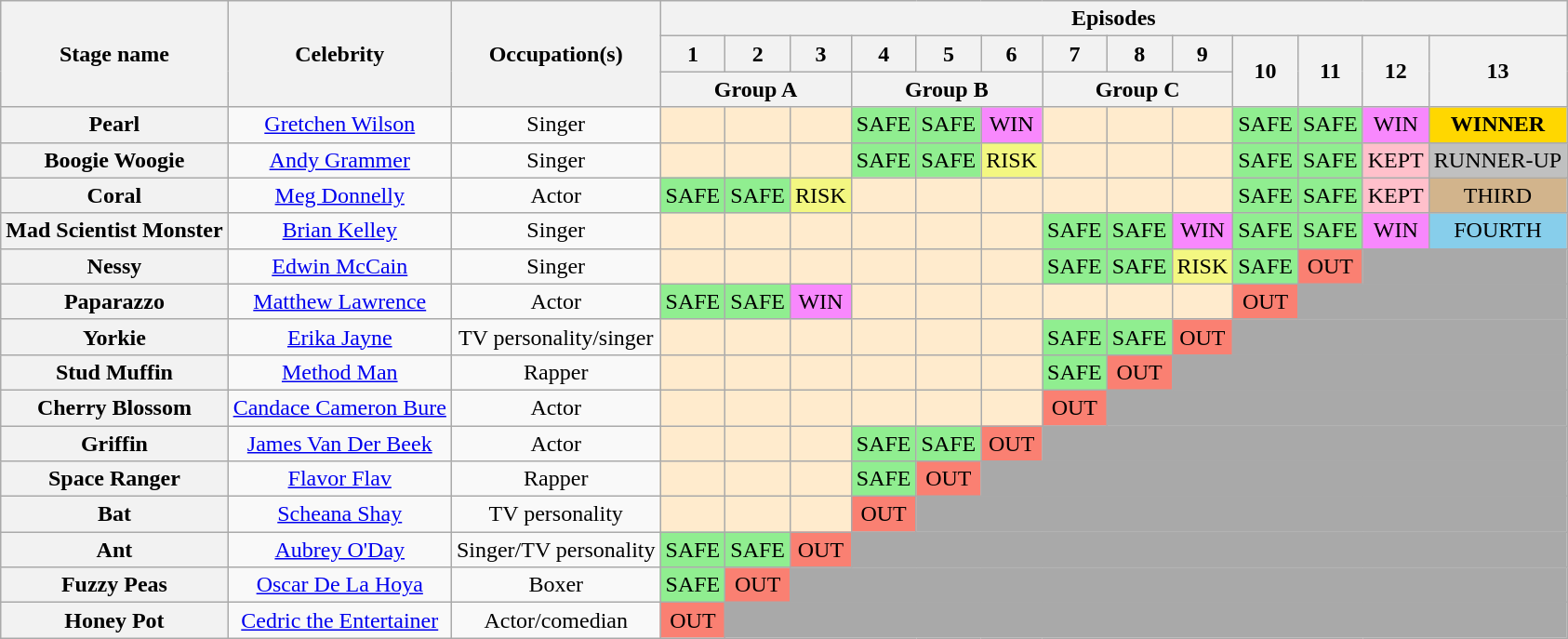<table class="wikitable nowrap" style="text-align:center; ">
<tr>
<th rowspan=3>Stage name</th>
<th rowspan=3>Celebrity</th>
<th rowspan=3>Occupation(s)</th>
<th colspan="13">Episodes</th>
</tr>
<tr>
<th>1</th>
<th>2</th>
<th>3</th>
<th>4</th>
<th>5</th>
<th>6</th>
<th>7</th>
<th>8</th>
<th>9</th>
<th rowspan="2">10</th>
<th rowspan="2">11</th>
<th rowspan="2">12</th>
<th rowspan="2">13</th>
</tr>
<tr>
<th colspan="3">Group A</th>
<th colspan="3">Group B</th>
<th colspan="3">Group C</th>
</tr>
<tr>
<th>Pearl</th>
<td><a href='#'>Gretchen Wilson</a></td>
<td>Singer</td>
<td bgcolor=#FFEBCD></td>
<td bgcolor=#FFEBCD></td>
<td bgcolor=#FFEBCD></td>
<td bgcolor=lightgreen>SAFE</td>
<td bgcolor=lightgreen>SAFE</td>
<td bgcolor="#F888FD">WIN</td>
<td bgcolor=#FFEBCD></td>
<td bgcolor=#FFEBCD></td>
<td bgcolor=#FFEBCD></td>
<td bgcolor=lightgreen>SAFE</td>
<td bgcolor=lightgreen>SAFE</td>
<td bgcolor="#F888FD">WIN</td>
<td bgcolor=gold><strong>WINNER</strong></td>
</tr>
<tr>
<th>Boogie Woogie</th>
<td><a href='#'>Andy Grammer</a></td>
<td>Singer</td>
<td bgcolor=#FFEBCD></td>
<td bgcolor=#FFEBCD></td>
<td bgcolor=#FFEBCD></td>
<td bgcolor=lightgreen>SAFE</td>
<td bgcolor=lightgreen>SAFE</td>
<td bgcolor="#F3F781">RISK</td>
<td bgcolor=#FFEBCD></td>
<td bgcolor=#FFEBCD></td>
<td bgcolor=#FFEBCD></td>
<td bgcolor=lightgreen>SAFE</td>
<td bgcolor=lightgreen>SAFE</td>
<td bgcolor="pink">KEPT</td>
<td bgcolor="silver">RUNNER-UP</td>
</tr>
<tr>
<th>Coral</th>
<td><a href='#'>Meg Donnelly</a></td>
<td>Actor</td>
<td bgcolor=lightgreen>SAFE</td>
<td bgcolor=lightgreen>SAFE</td>
<td bgcolor="#F3F781">RISK</td>
<td bgcolor=#FFEBCD></td>
<td bgcolor=#FFEBCD></td>
<td bgcolor=#FFEBCD></td>
<td bgcolor=#FFEBCD></td>
<td bgcolor=#FFEBCD></td>
<td bgcolor=#FFEBCD></td>
<td bgcolor=lightgreen>SAFE</td>
<td bgcolor=lightgreen>SAFE</td>
<td bgcolor="#FFC0CB">KEPT</td>
<td bgcolor=tan>THIRD</td>
</tr>
<tr>
<th>Mad Scientist Monster</th>
<td><a href='#'>Brian Kelley</a></td>
<td>Singer</td>
<td bgcolor=#FFEBCD></td>
<td bgcolor=#FFEBCD></td>
<td bgcolor=#FFEBCD></td>
<td bgcolor=#FFEBCD></td>
<td bgcolor=#FFEBCD></td>
<td bgcolor=#FFEBCD></td>
<td bgcolor=lightgreen>SAFE</td>
<td bgcolor=lightgreen>SAFE</td>
<td bgcolor="#F888FD">WIN</td>
<td bgcolor=lightgreen>SAFE</td>
<td bgcolor=lightgreen>SAFE</td>
<td bgcolor="#F888FD">WIN</td>
<td bgcolor=skyblue>FOURTH</td>
</tr>
<tr>
<th>Nessy</th>
<td><a href='#'>Edwin McCain</a></td>
<td>Singer</td>
<td bgcolor=#FFEBCD></td>
<td bgcolor=#FFEBCD></td>
<td bgcolor=#FFEBCD></td>
<td bgcolor=#FFEBCD></td>
<td bgcolor=#FFEBCD></td>
<td bgcolor=#FFEBCD></td>
<td bgcolor=lightgreen>SAFE</td>
<td bgcolor=lightgreen>SAFE</td>
<td bgcolor="#F3F781">RISK</td>
<td bgcolor=lightgreen>SAFE</td>
<td bgcolor=salmon>OUT</td>
<td colspan="2" bgcolor="darkgrey"></td>
</tr>
<tr>
<th>Paparazzo</th>
<td><a href='#'>Matthew Lawrence</a></td>
<td>Actor</td>
<td bgcolor=lightgreen>SAFE</td>
<td bgcolor=lightgreen>SAFE</td>
<td bgcolor="#F888FD">WIN</td>
<td bgcolor=#FFEBCD></td>
<td bgcolor=#FFEBCD></td>
<td bgcolor=#FFEBCD></td>
<td bgcolor=#FFEBCD></td>
<td bgcolor=#FFEBCD></td>
<td bgcolor=#FFEBCD></td>
<td bgcolor=salmon>OUT</td>
<td colspan="3" bgcolor="darkgrey"></td>
</tr>
<tr>
<th>Yorkie</th>
<td><a href='#'>Erika Jayne</a></td>
<td>TV personality/singer</td>
<td bgcolor=#FFEBCD></td>
<td bgcolor=#FFEBCD></td>
<td bgcolor=#FFEBCD></td>
<td bgcolor=#FFEBCD></td>
<td bgcolor=#FFEBCD></td>
<td bgcolor=#FFEBCD></td>
<td bgcolor=lightgreen>SAFE</td>
<td bgcolor=lightgreen>SAFE</td>
<td bgcolor=salmon>OUT</td>
<td colspan="4" bgcolor="darkgrey"></td>
</tr>
<tr>
<th>Stud Muffin</th>
<td><a href='#'>Method Man</a></td>
<td>Rapper</td>
<td bgcolor=#FFEBCD></td>
<td bgcolor=#FFEBCD></td>
<td bgcolor=#FFEBCD></td>
<td bgcolor=#FFEBCD></td>
<td bgcolor=#FFEBCD></td>
<td bgcolor=#FFEBCD></td>
<td bgcolor=lightgreen>SAFE</td>
<td bgcolor=salmon>OUT</td>
<td colspan="5" bgcolor="darkgrey"></td>
</tr>
<tr>
<th>Cherry Blossom</th>
<td><a href='#'>Candace Cameron Bure</a></td>
<td>Actor</td>
<td bgcolor=#FFEBCD></td>
<td bgcolor=#FFEBCD></td>
<td bgcolor=#FFEBCD></td>
<td bgcolor=#FFEBCD></td>
<td bgcolor=#FFEBCD></td>
<td bgcolor=#FFEBCD></td>
<td bgcolor=salmon>OUT</td>
<td colspan="6" bgcolor="darkgrey"></td>
</tr>
<tr>
<th>Griffin</th>
<td><a href='#'>James Van Der Beek</a></td>
<td>Actor</td>
<td bgcolor=#FFEBCD></td>
<td bgcolor=#FFEBCD></td>
<td bgcolor=#FFEBCD></td>
<td bgcolor=lightgreen>SAFE</td>
<td bgcolor=lightgreen>SAFE</td>
<td bgcolor=salmon>OUT</td>
<td colspan="7" bgcolor="darkgrey"></td>
</tr>
<tr>
<th>Space Ranger</th>
<td><a href='#'>Flavor Flav</a></td>
<td>Rapper</td>
<td bgcolor=#FFEBCD></td>
<td bgcolor=#FFEBCD></td>
<td bgcolor=#FFEBCD></td>
<td bgcolor=lightgreen>SAFE</td>
<td bgcolor=salmon>OUT</td>
<td colspan="8" bgcolor="darkgrey"></td>
</tr>
<tr>
<th>Bat</th>
<td><a href='#'>Scheana Shay</a></td>
<td>TV personality</td>
<td bgcolor=#FFEBCD></td>
<td bgcolor=#FFEBCD></td>
<td bgcolor=#FFEBCD></td>
<td bgcolor=salmon>OUT</td>
<td colspan="9" bgcolor="darkgrey"></td>
</tr>
<tr>
<th>Ant</th>
<td><a href='#'>Aubrey O'Day</a></td>
<td>Singer/TV personality</td>
<td bgcolor=lightgreen>SAFE</td>
<td bgcolor=lightgreen>SAFE</td>
<td bgcolor=salmon>OUT</td>
<td colspan="10" bgcolor="darkgrey"></td>
</tr>
<tr>
<th>Fuzzy Peas</th>
<td><a href='#'>Oscar De La Hoya</a></td>
<td>Boxer</td>
<td bgcolor=lightgreen>SAFE</td>
<td bgcolor=salmon>OUT</td>
<td colspan="11" bgcolor="darkgrey"></td>
</tr>
<tr>
<th>Honey Pot</th>
<td><a href='#'>Cedric the Entertainer</a></td>
<td>Actor/comedian</td>
<td bgcolor=salmon>OUT</td>
<td colspan="12" bgcolor="darkgrey"></td>
</tr>
</table>
